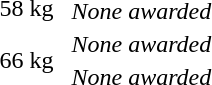<table>
<tr>
<td rowspan=2>58 kg</td>
<td rowspan=2></td>
<td rowspan=2></td>
<td></td>
</tr>
<tr>
<td><em>None awarded</em></td>
</tr>
<tr>
<td rowspan=2>66 kg</td>
<td rowspan=2></td>
<td rowspan=2></td>
<td><em>None awarded</em></td>
</tr>
<tr>
<td><em>None awarded</em></td>
</tr>
</table>
